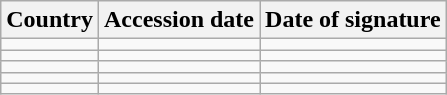<table class="wikitable sortable">
<tr>
<th>Country</th>
<th>Accession date</th>
<th>Date of signature</th>
</tr>
<tr>
<td></td>
<td></td>
<td></td>
</tr>
<tr>
<td></td>
<td></td>
<td></td>
</tr>
<tr>
<td></td>
<td></td>
<td></td>
</tr>
<tr>
<td></td>
<td></td>
<td></td>
</tr>
<tr>
<td></td>
<td></td>
<td></td>
</tr>
</table>
